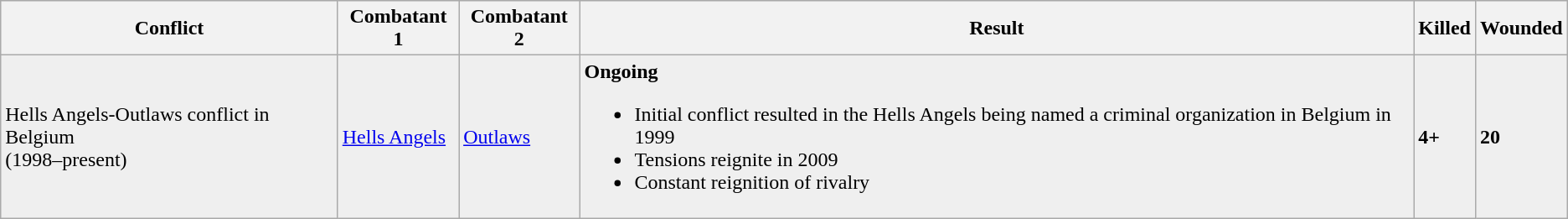<table class="wikitable" style="background:#efefef;">
<tr>
<th>Conflict</th>
<th>Combatant 1</th>
<th>Combatant 2</th>
<th>Result</th>
<th>Killed</th>
<th>Wounded</th>
</tr>
<tr>
<td>Hells Angels-Outlaws conflict in Belgium<br>(1998–present)</td>
<td><a href='#'>Hells Angels</a></td>
<td><a href='#'>Outlaws</a></td>
<td><strong>Ongoing</strong><br><ul><li>Initial conflict resulted in the Hells Angels being named a criminal organization in Belgium in 1999</li><li>Tensions reignite in 2009</li><li>Constant reignition of rivalry</li></ul></td>
<td><strong>4+</strong></td>
<td><strong>20</strong></td>
</tr>
</table>
